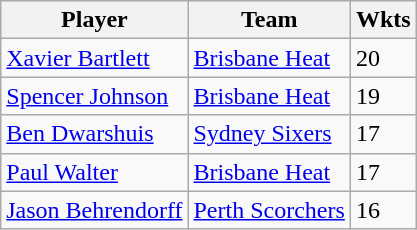<table class="wikitable">
<tr>
<th>Player</th>
<th>Team</th>
<th>Wkts</th>
</tr>
<tr>
<td><a href='#'>Xavier Bartlett</a></td>
<td><a href='#'>Brisbane Heat</a></td>
<td>20</td>
</tr>
<tr>
<td><a href='#'>Spencer Johnson</a></td>
<td><a href='#'>Brisbane Heat</a></td>
<td>19</td>
</tr>
<tr>
<td><a href='#'>Ben Dwarshuis</a></td>
<td><a href='#'>Sydney Sixers</a></td>
<td>17</td>
</tr>
<tr>
<td><a href='#'>Paul Walter</a></td>
<td><a href='#'>Brisbane Heat</a></td>
<td>17</td>
</tr>
<tr>
<td><a href='#'>Jason Behrendorff</a></td>
<td><a href='#'>Perth Scorchers</a></td>
<td>16</td>
</tr>
</table>
